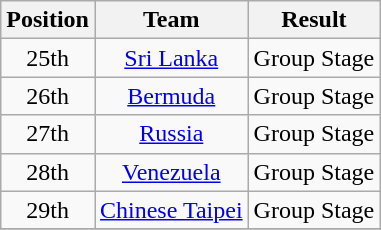<table class="wikitable" style="text-align: center;">
<tr>
<th>Position</th>
<th>Team</th>
<th>Result</th>
</tr>
<tr>
<td>25th</td>
<td> <a href='#'>Sri Lanka</a></td>
<td>Group Stage</td>
</tr>
<tr>
<td>26th</td>
<td> <a href='#'>Bermuda</a></td>
<td>Group Stage</td>
</tr>
<tr>
<td>27th</td>
<td> <a href='#'>Russia</a></td>
<td>Group Stage</td>
</tr>
<tr>
<td>28th</td>
<td> <a href='#'>Venezuela</a></td>
<td>Group Stage</td>
</tr>
<tr>
<td>29th</td>
<td> <a href='#'>Chinese Taipei</a></td>
<td>Group Stage</td>
</tr>
<tr>
</tr>
</table>
